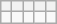<table class="wikitable">
<tr>
<th></th>
<th></th>
<th></th>
<th></th>
<th></th>
</tr>
<tr>
<td></td>
<td></td>
<td></td>
<td></td>
<td></td>
</tr>
</table>
